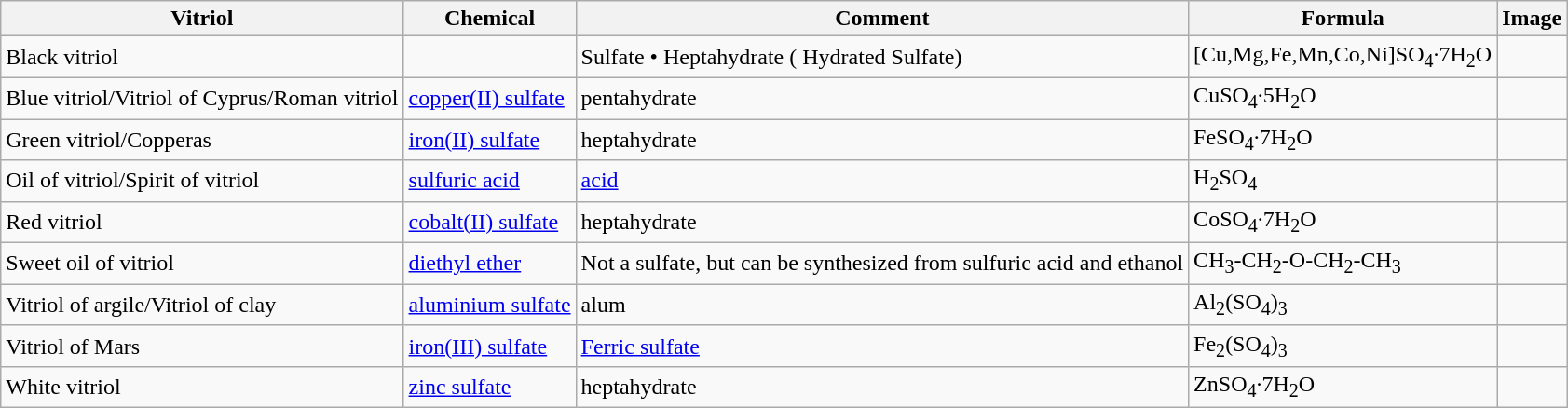<table class="wikitable sortable">
<tr>
<th data-sort-type="text">Vitriol</th>
<th data-sort-type="text">Chemical</th>
<th scope="col" class="unsortable" data-sort-type="text">Comment</th>
<th data-sort-type="text">Formula</th>
<th>Image</th>
</tr>
<tr>
<td>Black vitriol</td>
<td> </td>
<td>Sulfate • Heptahydrate ( Hydrated Sulfate)</td>
<td>[Cu,Mg,Fe,Mn,Co,Ni]SO<sub>4</sub>·7H<sub>2</sub>O</td>
<td></td>
</tr>
<tr>
<td>Blue vitriol/Vitriol of Cyprus/Roman vitriol</td>
<td><a href='#'>copper(II) sulfate</a></td>
<td>pentahydrate</td>
<td>CuSO<sub>4</sub>·5H<sub>2</sub>O</td>
<td></td>
</tr>
<tr>
<td>Green vitriol/Copperas</td>
<td><a href='#'>iron(II) sulfate</a></td>
<td>heptahydrate</td>
<td>FeSO<sub>4</sub>·7H<sub>2</sub>O</td>
<td></td>
</tr>
<tr>
<td>Oil of vitriol/Spirit of vitriol</td>
<td><a href='#'>sulfuric acid</a></td>
<td><a href='#'>acid</a></td>
<td>H<sub>2</sub>SO<sub>4</sub></td>
<td></td>
</tr>
<tr>
<td>Red vitriol</td>
<td><a href='#'>cobalt(II) sulfate</a></td>
<td>heptahydrate</td>
<td>CoSO<sub>4</sub>·7H<sub>2</sub>O</td>
<td></td>
</tr>
<tr>
<td>Sweet oil of vitriol</td>
<td><a href='#'>diethyl ether</a></td>
<td>Not a sulfate, but can be synthesized from sulfuric acid and ethanol</td>
<td>CH<sub>3</sub>-CH<sub>2</sub>-O-CH<sub>2</sub>-CH<sub>3</sub></td>
<td></td>
</tr>
<tr>
<td>Vitriol of argile/Vitriol of clay</td>
<td><a href='#'>aluminium sulfate</a></td>
<td>alum</td>
<td>Al<sub>2</sub>(SO<sub>4</sub>)<sub>3</sub></td>
<td></td>
</tr>
<tr>
<td>Vitriol of Mars</td>
<td><a href='#'>iron(III) sulfate</a></td>
<td><a href='#'>Ferric sulfate</a></td>
<td>Fe<sub>2</sub>(SO<sub>4</sub>)<sub>3</sub></td>
<td></td>
</tr>
<tr>
<td>White vitriol</td>
<td><a href='#'>zinc sulfate</a></td>
<td>heptahydrate</td>
<td>ZnSO<sub>4</sub>·7H<sub>2</sub>O</td>
<td></td>
</tr>
</table>
